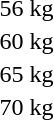<table>
<tr>
<td rowspan=2>56 kg<br></td>
<td rowspan=2></td>
<td rowspan=2></td>
<td></td>
</tr>
<tr>
<td></td>
</tr>
<tr>
<td rowspan=2>60 kg<br></td>
<td rowspan=2></td>
<td rowspan=2></td>
<td></td>
</tr>
<tr>
<td></td>
</tr>
<tr>
<td rowspan=2>65 kg<br></td>
<td rowspan=2></td>
<td rowspan=2></td>
<td></td>
</tr>
<tr>
<td></td>
</tr>
<tr>
<td rowspan=2>70 kg<br></td>
<td rowspan=2></td>
<td rowspan=2></td>
<td></td>
</tr>
<tr>
<td></td>
</tr>
</table>
